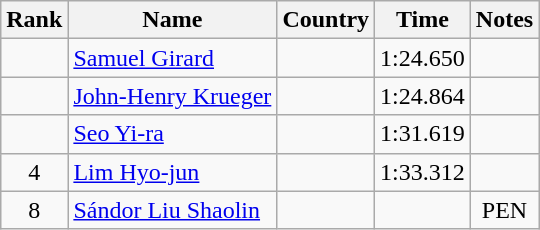<table class="wikitable sortable" style="text-align:center">
<tr>
<th>Rank</th>
<th>Name</th>
<th>Country</th>
<th>Time</th>
<th>Notes</th>
</tr>
<tr>
<td></td>
<td align=left><a href='#'>Samuel Girard</a></td>
<td align=left></td>
<td>1:24.650</td>
<td></td>
</tr>
<tr>
<td></td>
<td align=left><a href='#'>John-Henry Krueger</a></td>
<td align=left></td>
<td>1:24.864</td>
<td></td>
</tr>
<tr>
<td></td>
<td align=left><a href='#'>Seo Yi-ra</a></td>
<td align=left></td>
<td>1:31.619</td>
<td></td>
</tr>
<tr>
<td>4</td>
<td align=left><a href='#'>Lim Hyo-jun</a></td>
<td align=left></td>
<td>1:33.312</td>
<td></td>
</tr>
<tr>
<td>8</td>
<td align=left><a href='#'>Sándor Liu Shaolin</a></td>
<td align=left></td>
<td></td>
<td>PEN</td>
</tr>
</table>
